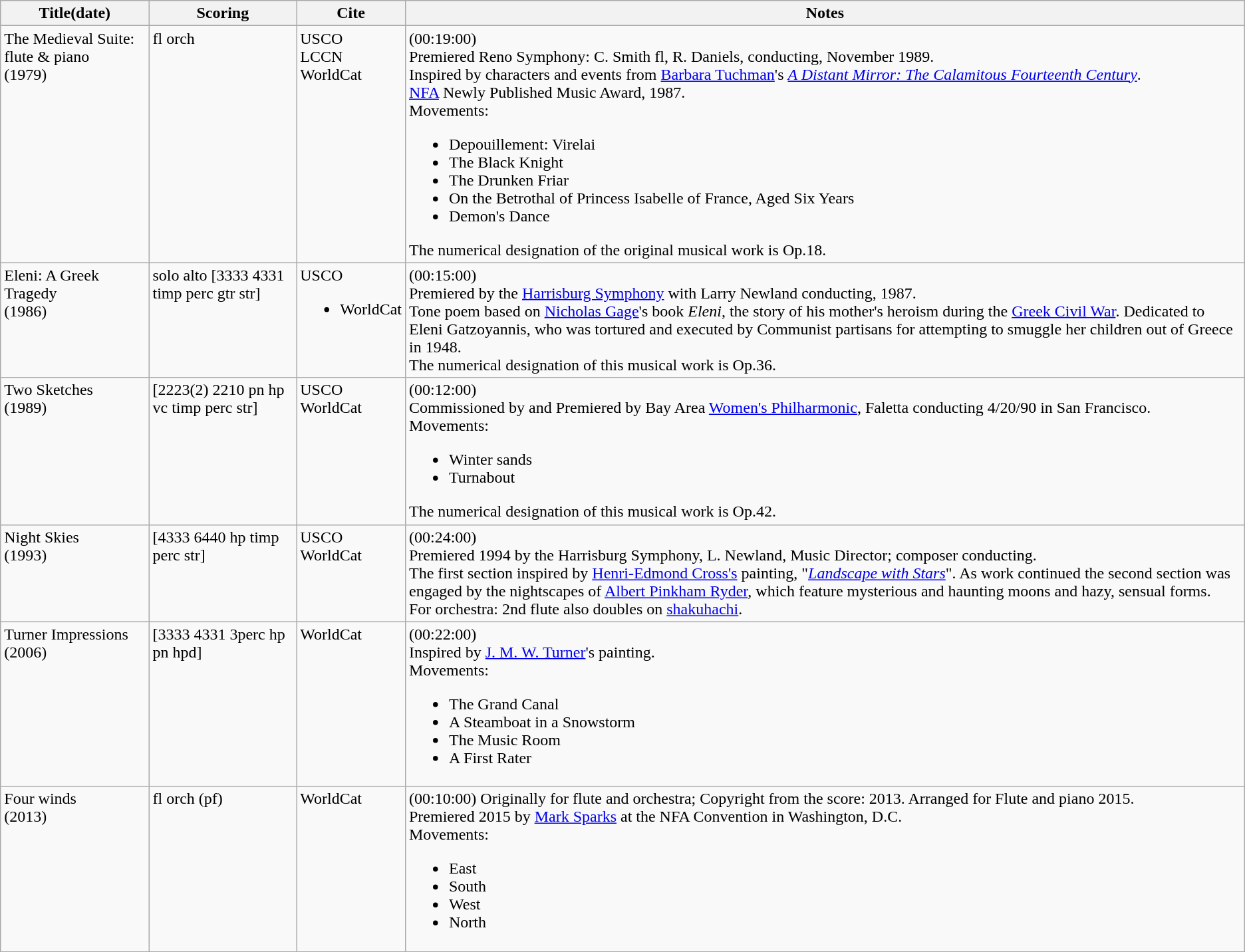<table class="sortable wikitable" style="margins:auto; width=95%;">
<tr>
<th width="">Title(date)</th>
<th width="">Scoring</th>
<th width="">Cite</th>
<th width="">Notes</th>
</tr>
<tr valign="top">
<td>The Medieval Suite: flute & piano<br>(1979)</td>
<td>fl orch</td>
<td>USCO<br>LCCN<br>WorldCat</td>
<td>(00:19:00)<br>Premiered Reno Symphony: C. Smith fl, R. Daniels, conducting, November 1989.<br>Inspired by characters and events from <a href='#'>Barbara Tuchman</a>'s  <em><a href='#'>A Distant Mirror: The Calamitous Fourteenth Century</a></em>.<br><a href='#'>NFA</a> Newly Published Music Award, 1987.<br>Movements:<ul><li>Depouillement: Virelai</li><li>The Black Knight</li><li>The Drunken Friar</li><li>On the Betrothal of Princess Isabelle of France, Aged Six Years</li><li>Demon's Dance</li></ul>The numerical designation of the original musical work is Op.18.</td>
</tr>
<tr valign="top">
<td>Eleni: A Greek Tragedy<br>(1986)</td>
<td>solo alto [3333 4331 timp perc gtr str]</td>
<td>USCO<br><ul><li>WorldCat</li></ul></td>
<td>(00:15:00)<br>Premiered by the <a href='#'>Harrisburg Symphony</a> with Larry Newland conducting, 1987.<br>Tone poem based on <a href='#'>Nicholas Gage</a>'s book <em>Eleni</em>, the story of his mother's heroism during the <a href='#'>Greek Civil War</a>. Dedicated to Eleni Gatzoyannis, who was tortured and executed by Communist partisans for attempting to smuggle her children out of Greece in 1948.<br>The numerical designation of this musical work is Op.36.</td>
</tr>
<tr valign="top">
<td>Two Sketches<br>(1989)</td>
<td>[2223(2) 2210 pn hp vc timp perc str]</td>
<td>USCO<br>WorldCat</td>
<td>(00:12:00)<br>Commissioned by and Premiered by Bay Area <a href='#'>Women's Philharmonic</a>, Faletta conducting 4/20/90 in San Francisco.<br>Movements:<ul><li>Winter sands</li><li>Turnabout</li></ul>The numerical designation of this musical work is Op.42.</td>
</tr>
<tr valign="top">
<td>Night Skies<br>(1993)</td>
<td>[4333 6440 hp timp perc str]</td>
<td>USCO<br>WorldCat</td>
<td>(00:24:00)<br>Premiered 1994 by the Harrisburg Symphony, L. Newland, Music Director; composer conducting.<br>The first section inspired by <a href='#'>Henri-Edmond Cross's</a> painting, "<a href='#'><em>Landscape with Stars</em></a>". As work continued the second section was engaged by the nightscapes of <a href='#'>Albert Pinkham Ryder</a>, which feature mysterious and haunting moons and hazy, sensual forms.<br>For orchestra: 2nd flute also doubles on <a href='#'>shakuhachi</a>.</td>
</tr>
<tr valign="top">
<td>Turner Impressions<br>(2006)</td>
<td>[3333 4331 3perc hp pn hpd]</td>
<td>WorldCat</td>
<td>(00:22:00)<br>Inspired by <a href='#'>J. M. W. Turner</a>'s painting.<br>Movements:<ul><li>The Grand Canal</li><li>A Steamboat in a Snowstorm</li><li>The Music Room</li><li>A First Rater</li></ul></td>
</tr>
<tr valign="top">
<td>Four winds<br>(2013)</td>
<td>fl orch (pf)</td>
<td>WorldCat</td>
<td>(00:10:00) Originally for flute and orchestra; Copyright from the score: 2013. Arranged for Flute and piano 2015.<br>Premiered 2015 by <a href='#'>Mark Sparks</a> at the NFA Convention in Washington, D.C.<br>Movements:<ul><li>East</li><li>South</li><li>West</li><li>North</li></ul></td>
</tr>
</table>
